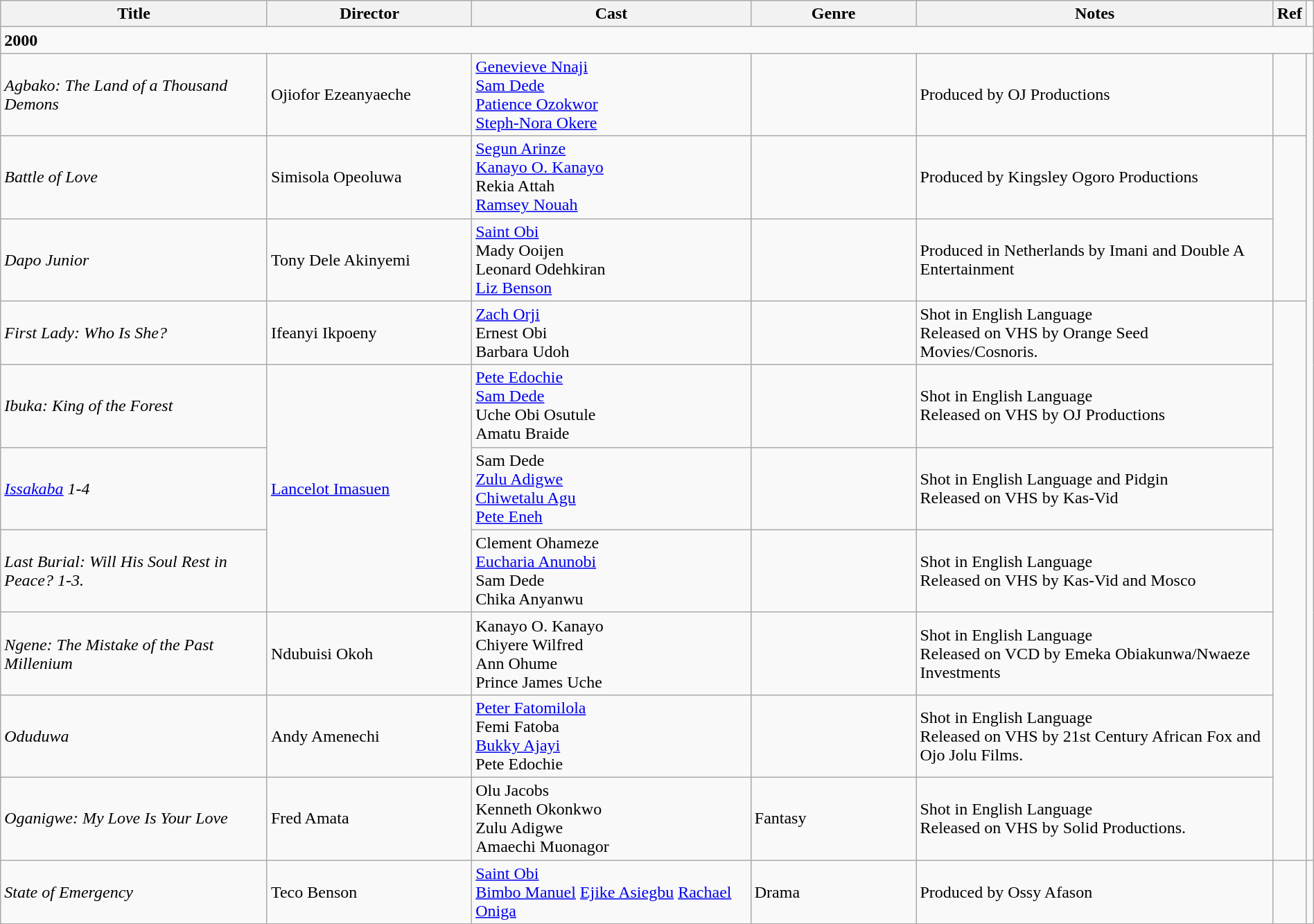<table class="wikitable" width="100%">
<tr>
<th width="21%">Title</th>
<th width="16%">Director</th>
<th width="22%">Cast</th>
<th width="13%">Genre</th>
<th width="28%">Notes</th>
<th>Ref</th>
</tr>
<tr>
<td colspan="7" ><strong>2000</strong></td>
</tr>
<tr>
<td><em>Agbako: The Land of a Thousand Demons</em></td>
<td>Ojiofor Ezeanyaeche</td>
<td><a href='#'>Genevieve Nnaji</a><br><a href='#'>Sam Dede</a><br><a href='#'>Patience Ozokwor</a><br><a href='#'>Steph-Nora Okere</a></td>
<td></td>
<td>Produced by OJ Productions</td>
<td></td>
</tr>
<tr>
<td><em>Battle of Love</em></td>
<td>Simisola Opeoluwa</td>
<td><a href='#'>Segun Arinze</a><br><a href='#'>Kanayo O. Kanayo</a><br>Rekia Attah<br><a href='#'>Ramsey Nouah</a></td>
<td></td>
<td>Produced by Kingsley Ogoro Productions</td>
<td rowspan="2"></td>
</tr>
<tr>
<td><em>Dapo Junior</em></td>
<td>Tony Dele Akinyemi</td>
<td><a href='#'>Saint Obi</a><br>Mady Ooijen<br>Leonard Odehkiran<br><a href='#'>Liz Benson</a></td>
<td></td>
<td>Produced in Netherlands by Imani and Double A Entertainment</td>
</tr>
<tr>
<td><em>First Lady: Who Is She?</em></td>
<td>Ifeanyi Ikpoeny</td>
<td><a href='#'>Zach Orji</a><br>Ernest Obi<br>Barbara Udoh</td>
<td></td>
<td>Shot in English Language<br>Released on VHS by Orange Seed Movies/Cosnoris.</td>
<td rowspan="7"></td>
</tr>
<tr>
<td><em>Ibuka: King of the Forest</em></td>
<td rowspan="3"><a href='#'>Lancelot Imasuen</a></td>
<td><a href='#'>Pete Edochie</a><br><a href='#'>Sam Dede</a><br>Uche Obi Osutule<br>Amatu Braide</td>
<td></td>
<td>Shot in English Language<br>Released on VHS by OJ Productions</td>
</tr>
<tr>
<td><em><a href='#'>Issakaba</a> 1-4</em></td>
<td>Sam Dede<br><a href='#'>Zulu Adigwe</a><br><a href='#'>Chiwetalu Agu</a><br><a href='#'>Pete Eneh</a></td>
<td></td>
<td>Shot in English Language and Pidgin<br>Released on VHS by Kas-Vid</td>
</tr>
<tr>
<td><em>Last Burial: Will His Soul Rest in Peace? 1-3.</em></td>
<td>Clement Ohameze<br><a href='#'>Eucharia Anunobi</a><br>Sam Dede<br>Chika Anyanwu</td>
<td></td>
<td>Shot in English Language<br>Released on VHS by Kas-Vid and Mosco</td>
</tr>
<tr>
<td><em>Ngene: The Mistake of the Past Millenium</em></td>
<td>Ndubuisi Okoh</td>
<td>Kanayo O. Kanayo<br>Chiyere Wilfred<br>Ann Ohume<br>Prince James Uche</td>
<td></td>
<td>Shot in English Language<br>Released on VCD by Emeka Obiakunwa/Nwaeze Investments</td>
</tr>
<tr>
<td><em>Oduduwa</em></td>
<td>Andy Amenechi</td>
<td><a href='#'>Peter Fatomilola</a><br>Femi Fatoba<br><a href='#'>Bukky Ajayi</a><br>Pete Edochie</td>
<td></td>
<td>Shot in English Language<br>Released on VHS by 21st Century African Fox and Ojo Jolu Films.</td>
</tr>
<tr>
<td><em>Oganigwe: My Love Is Your Love</em></td>
<td>Fred Amata</td>
<td>Olu Jacobs<br>Kenneth Okonkwo<br>Zulu Adigwe<br>Amaechi Muonagor</td>
<td>Fantasy</td>
<td>Shot in English Language<br>Released on VHS by Solid Productions.</td>
</tr>
<tr>
<td><em>State of Emergency</em></td>
<td>Teco Benson</td>
<td><a href='#'>Saint Obi</a><br><a href='#'>Bimbo Manuel</a>
<a href='#'>Ejike Asiegbu</a>
<a href='#'>Rachael Oniga</a></td>
<td>Drama</td>
<td>Produced by Ossy Afason</td>
<td></td>
<td></td>
</tr>
</table>
